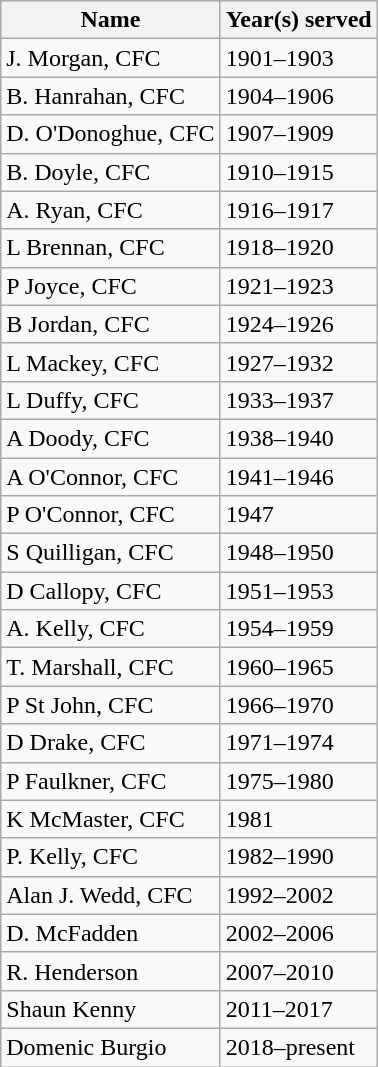<table class=wikitable>
<tr>
<th>Name</th>
<th>Year(s) served</th>
</tr>
<tr>
<td>J. Morgan, CFC</td>
<td>1901–1903</td>
</tr>
<tr>
<td>B. Hanrahan, CFC</td>
<td>1904–1906</td>
</tr>
<tr>
<td>D. O'Donoghue, CFC</td>
<td>1907–1909</td>
</tr>
<tr>
<td>B. Doyle, CFC</td>
<td>1910–1915</td>
</tr>
<tr>
<td>A. Ryan, CFC</td>
<td>1916–1917</td>
</tr>
<tr>
<td>L Brennan, CFC</td>
<td>1918–1920</td>
</tr>
<tr>
<td>P Joyce, CFC</td>
<td>1921–1923</td>
</tr>
<tr>
<td>B Jordan, CFC</td>
<td>1924–1926</td>
</tr>
<tr>
<td>L Mackey, CFC</td>
<td>1927–1932</td>
</tr>
<tr>
<td>L Duffy, CFC</td>
<td>1933–1937</td>
</tr>
<tr>
<td>A Doody, CFC</td>
<td>1938–1940</td>
</tr>
<tr>
<td>A O'Connor, CFC</td>
<td>1941–1946</td>
</tr>
<tr>
<td>P O'Connor, CFC</td>
<td>1947</td>
</tr>
<tr>
<td>S Quilligan, CFC</td>
<td>1948–1950</td>
</tr>
<tr>
<td>D Callopy, CFC</td>
<td>1951–1953</td>
</tr>
<tr>
<td>A. Kelly, CFC</td>
<td>1954–1959</td>
</tr>
<tr>
<td>T. Marshall, CFC</td>
<td>1960–1965</td>
</tr>
<tr>
<td>P St John, CFC</td>
<td>1966–1970</td>
</tr>
<tr>
<td>D Drake, CFC</td>
<td>1971–1974</td>
</tr>
<tr>
<td>P Faulkner, CFC</td>
<td>1975–1980</td>
</tr>
<tr>
<td>K McMaster, CFC</td>
<td>1981</td>
</tr>
<tr>
<td>P. Kelly, CFC</td>
<td>1982–1990</td>
</tr>
<tr>
<td>Alan J. Wedd, CFC</td>
<td>1992–2002</td>
</tr>
<tr>
<td>D. McFadden</td>
<td>2002–2006</td>
</tr>
<tr>
<td>R. Henderson</td>
<td>2007–2010</td>
</tr>
<tr>
<td>Shaun Kenny</td>
<td>2011–2017</td>
</tr>
<tr>
<td>Domenic Burgio</td>
<td>2018–present</td>
</tr>
</table>
